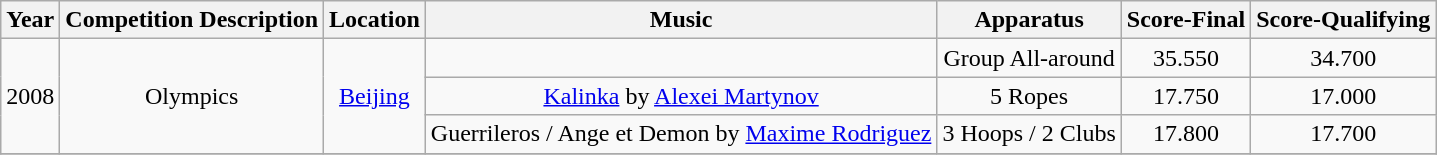<table class="wikitable" style="text-align:center">
<tr>
<th>Year</th>
<th>Competition Description</th>
<th>Location</th>
<th>Music </th>
<th>Apparatus</th>
<th>Score-Final</th>
<th>Score-Qualifying</th>
</tr>
<tr>
<td rowspan="3">2008</td>
<td rowspan="3">Olympics</td>
<td rowspan="3"><a href='#'>Beijing</a></td>
<td></td>
<td>Group All-around</td>
<td>35.550</td>
<td>34.700</td>
</tr>
<tr>
<td><a href='#'>Kalinka</a> by <a href='#'>Alexei Martynov</a></td>
<td>5 Ropes</td>
<td>17.750</td>
<td>17.000</td>
</tr>
<tr>
<td>Guerrileros / Ange et Demon by <a href='#'>Maxime Rodriguez</a></td>
<td>3 Hoops / 2 Clubs</td>
<td>17.800</td>
<td>17.700</td>
</tr>
<tr>
</tr>
</table>
